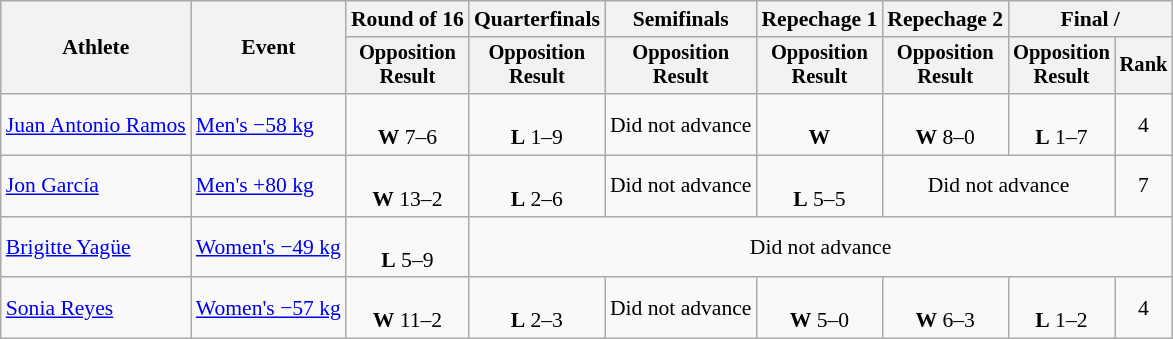<table class="wikitable" style="font-size:90%;">
<tr>
<th rowspan=2>Athlete</th>
<th rowspan=2>Event</th>
<th>Round of 16</th>
<th>Quarterfinals</th>
<th>Semifinals</th>
<th>Repechage 1</th>
<th>Repechage 2</th>
<th colspan=2>Final / </th>
</tr>
<tr style="font-size:95%">
<th>Opposition<br>Result</th>
<th>Opposition<br>Result</th>
<th>Opposition<br>Result</th>
<th>Opposition<br>Result</th>
<th>Opposition<br>Result</th>
<th>Opposition<br>Result</th>
<th>Rank</th>
</tr>
<tr align=center>
<td align=left><a href='#'>Juan Antonio Ramos</a></td>
<td align=left><a href='#'>Men's −58 kg</a></td>
<td><br><strong>W</strong> 7–6</td>
<td><br><strong>L</strong> 1–9</td>
<td>Did not advance</td>
<td><br><strong>W</strong> </td>
<td><br><strong>W</strong> 8–0</td>
<td><br><strong>L</strong> 1–7</td>
<td>4</td>
</tr>
<tr align=center>
<td align=left><a href='#'>Jon García</a></td>
<td align=left><a href='#'>Men's +80 kg</a></td>
<td><br><strong>W</strong> 13–2</td>
<td><br><strong>L</strong> 2–6</td>
<td>Did not advance</td>
<td><br><strong>L</strong> 5–5 </td>
<td colspan=2>Did not advance</td>
<td>7</td>
</tr>
<tr align=center>
<td align=left><a href='#'>Brigitte Yagüe</a></td>
<td align=left><a href='#'>Women's −49 kg</a></td>
<td><br><strong>L</strong> 5–9</td>
<td colspan=6>Did not advance</td>
</tr>
<tr align=center>
<td align=left><a href='#'>Sonia Reyes</a></td>
<td align=left><a href='#'>Women's −57 kg</a></td>
<td><br><strong>W</strong> 11–2</td>
<td><br><strong>L</strong> 2–3</td>
<td>Did not advance</td>
<td><br><strong>W</strong> 5–0</td>
<td><br><strong>W</strong> 6–3</td>
<td><br><strong>L</strong> 1–2</td>
<td>4</td>
</tr>
</table>
